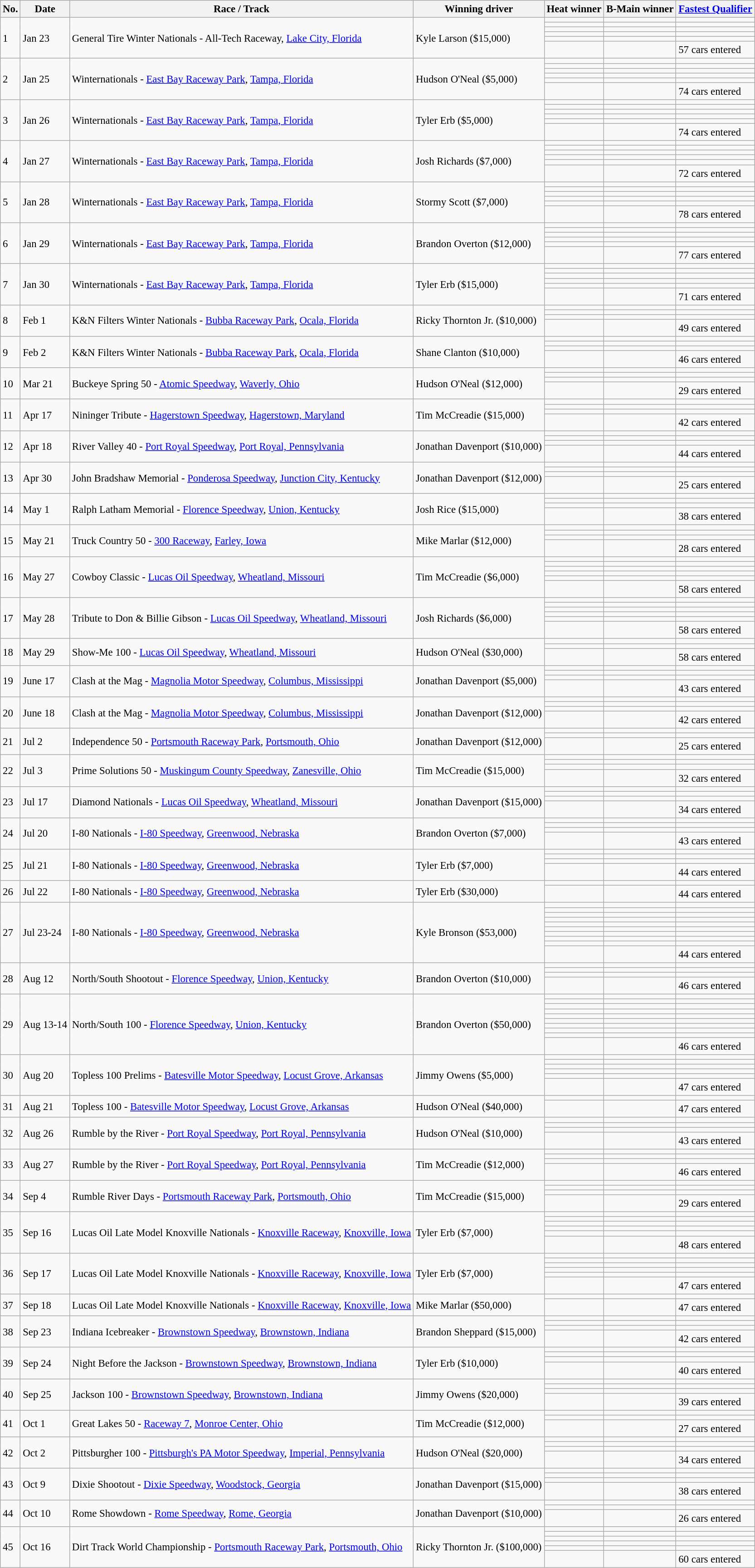<table class="wikitable" style="font-size:95%">
<tr>
<th>No.</th>
<th>Date</th>
<th>Race / Track</th>
<th>Winning driver</th>
<th>Heat winner</th>
<th>B-Main winner</th>
<th><a href='#'>Fastest Qualifier</a></th>
</tr>
<tr>
<td rowspan=6>1</td>
<td rowspan=6>Jan 23</td>
<td rowspan=6>General Tire Winter Nationals - All-Tech Raceway, <a href='#'>Lake City, Florida</a></td>
<td rowspan=6>Kyle Larson ($15,000)</td>
<td></td>
<td></td>
<td></td>
</tr>
<tr>
<td></td>
<td></td>
<td></td>
</tr>
<tr>
<td></td>
<td></td>
<td></td>
</tr>
<tr>
<td></td>
<td></td>
<td></td>
</tr>
<tr>
<td></td>
<td></td>
<td></td>
</tr>
<tr>
<td></td>
<td></td>
<td>57 cars entered</td>
</tr>
<tr>
<td rowspan=6>2</td>
<td rowspan=6>Jan 25</td>
<td rowspan=6>Winternationals - <a href='#'>East Bay Raceway Park</a>, <a href='#'>Tampa, Florida</a></td>
<td rowspan=6>Hudson O'Neal ($5,000)</td>
<td></td>
<td></td>
<td></td>
</tr>
<tr>
<td></td>
<td></td>
<td></td>
</tr>
<tr>
<td></td>
<td></td>
<td></td>
</tr>
<tr>
<td></td>
<td></td>
<td></td>
</tr>
<tr>
<td></td>
<td></td>
<td></td>
</tr>
<tr>
<td></td>
<td></td>
<td>74 cars entered</td>
</tr>
<tr>
<td rowspan=6>3</td>
<td rowspan=6>Jan 26</td>
<td rowspan=6>Winternationals - <a href='#'>East Bay Raceway Park</a>, <a href='#'>Tampa, Florida</a></td>
<td rowspan=6>Tyler Erb ($5,000)</td>
<td></td>
<td></td>
<td></td>
</tr>
<tr>
<td></td>
<td></td>
<td></td>
</tr>
<tr>
<td></td>
<td></td>
<td></td>
</tr>
<tr>
<td></td>
<td></td>
<td></td>
</tr>
<tr>
<td></td>
<td></td>
<td></td>
</tr>
<tr>
<td></td>
<td></td>
<td>74 cars entered</td>
</tr>
<tr>
<td rowspan=6>4</td>
<td rowspan=6>Jan 27</td>
<td rowspan=6>Winternationals - <a href='#'>East Bay Raceway Park</a>, <a href='#'>Tampa, Florida</a></td>
<td rowspan=6>Josh Richards ($7,000)</td>
<td></td>
<td></td>
<td></td>
</tr>
<tr>
<td></td>
<td></td>
<td></td>
</tr>
<tr>
<td></td>
<td></td>
<td></td>
</tr>
<tr>
<td></td>
<td></td>
<td></td>
</tr>
<tr>
<td></td>
<td></td>
<td></td>
</tr>
<tr>
<td></td>
<td></td>
<td>72 cars entered</td>
</tr>
<tr>
<td rowspan=6>5</td>
<td rowspan=6>Jan 28</td>
<td rowspan=6>Winternationals - <a href='#'>East Bay Raceway Park</a>, <a href='#'>Tampa, Florida</a></td>
<td rowspan=6>Stormy Scott ($7,000)</td>
<td></td>
<td></td>
<td></td>
</tr>
<tr>
<td></td>
<td></td>
<td></td>
</tr>
<tr>
<td></td>
<td></td>
<td></td>
</tr>
<tr>
<td></td>
<td></td>
<td></td>
</tr>
<tr>
<td></td>
<td></td>
<td></td>
</tr>
<tr>
<td></td>
<td></td>
<td>78 cars entered</td>
</tr>
<tr>
<td rowspan=6>6</td>
<td rowspan=6>Jan 29</td>
<td rowspan=6>Winternationals - <a href='#'>East Bay Raceway Park</a>, <a href='#'>Tampa, Florida</a></td>
<td rowspan=6>Brandon Overton ($12,000)</td>
<td></td>
<td></td>
<td></td>
</tr>
<tr>
<td></td>
<td></td>
<td></td>
</tr>
<tr>
<td></td>
<td></td>
<td></td>
</tr>
<tr>
<td></td>
<td></td>
<td></td>
</tr>
<tr>
<td></td>
<td></td>
<td></td>
</tr>
<tr>
<td></td>
<td></td>
<td>77 cars entered</td>
</tr>
<tr>
<td rowspan=6>7</td>
<td rowspan=6>Jan 30</td>
<td rowspan=6>Winternationals - <a href='#'>East Bay Raceway Park</a>, <a href='#'>Tampa, Florida</a></td>
<td rowspan=6>Tyler Erb ($15,000)</td>
<td></td>
<td></td>
<td></td>
</tr>
<tr>
<td></td>
<td></td>
<td></td>
</tr>
<tr>
<td></td>
<td></td>
<td></td>
</tr>
<tr>
<td></td>
<td></td>
<td></td>
</tr>
<tr>
<td></td>
<td></td>
<td></td>
</tr>
<tr>
<td></td>
<td></td>
<td>71 cars entered</td>
</tr>
<tr>
<td rowspan=4>8</td>
<td rowspan=4>Feb 1</td>
<td rowspan=4>K&N Filters Winter Nationals - <a href='#'>Bubba Raceway Park</a>, <a href='#'>Ocala, Florida</a></td>
<td rowspan=4>Ricky Thornton Jr. ($10,000)</td>
<td></td>
<td></td>
<td></td>
</tr>
<tr>
<td></td>
<td></td>
<td></td>
</tr>
<tr>
<td></td>
<td></td>
<td></td>
</tr>
<tr>
<td></td>
<td></td>
<td>49 cars entered</td>
</tr>
<tr>
<td rowspan=4>9</td>
<td rowspan=4>Feb 2</td>
<td rowspan=4>K&N Filters Winter Nationals - <a href='#'>Bubba Raceway Park</a>, <a href='#'>Ocala, Florida</a></td>
<td rowspan=4>Shane Clanton ($10,000)</td>
<td></td>
<td></td>
<td></td>
</tr>
<tr>
<td></td>
<td></td>
<td></td>
</tr>
<tr>
<td></td>
<td></td>
<td></td>
</tr>
<tr>
<td></td>
<td></td>
<td>46 cars entered</td>
</tr>
<tr>
<td rowspan=4>10</td>
<td rowspan=4>Mar 21</td>
<td rowspan=4>Buckeye Spring 50 - <a href='#'>Atomic Speedway</a>, <a href='#'>Waverly, Ohio</a></td>
<td rowspan=4>Hudson O'Neal ($12,000)</td>
<td></td>
<td></td>
<td></td>
</tr>
<tr>
<td></td>
<td></td>
<td></td>
</tr>
<tr>
<td></td>
<td></td>
<td></td>
</tr>
<tr>
<td></td>
<td></td>
<td>29 cars entered</td>
</tr>
<tr>
<td rowspan=4>11</td>
<td rowspan=4>Apr 17</td>
<td rowspan=4>Nininger Tribute - <a href='#'>Hagerstown Speedway</a>, <a href='#'>Hagerstown, Maryland</a></td>
<td rowspan=4>Tim McCreadie ($15,000)</td>
<td></td>
<td></td>
<td></td>
</tr>
<tr>
<td></td>
<td></td>
<td></td>
</tr>
<tr>
<td></td>
<td></td>
<td></td>
</tr>
<tr>
<td></td>
<td></td>
<td>42 cars entered</td>
</tr>
<tr>
<td rowspan=4>12</td>
<td rowspan=4>Apr 18</td>
<td rowspan=4>River Valley 40 - <a href='#'>Port Royal Speedway</a>, <a href='#'>Port Royal, Pennsylvania</a></td>
<td rowspan=4>Jonathan Davenport ($10,000)</td>
<td></td>
<td></td>
<td></td>
</tr>
<tr>
<td></td>
<td></td>
<td></td>
</tr>
<tr>
<td></td>
<td></td>
<td></td>
</tr>
<tr>
<td></td>
<td></td>
<td>44 cars entered</td>
</tr>
<tr>
<td rowspan=4>13</td>
<td rowspan=4>Apr 30</td>
<td rowspan=4>John Bradshaw Memorial - <a href='#'>Ponderosa Speedway</a>, <a href='#'>Junction City, Kentucky</a></td>
<td rowspan=4>Jonathan Davenport ($12,000)</td>
<td></td>
<td></td>
<td></td>
</tr>
<tr>
<td></td>
<td></td>
<td></td>
</tr>
<tr>
<td></td>
<td></td>
<td></td>
</tr>
<tr>
<td></td>
<td></td>
<td>25 cars entered</td>
</tr>
<tr>
<td rowspan=4>14</td>
<td rowspan=4>May 1</td>
<td rowspan=4>Ralph Latham Memorial - <a href='#'>Florence Speedway</a>, <a href='#'>Union, Kentucky</a></td>
<td rowspan=4>Josh Rice ($15,000)</td>
<td></td>
<td></td>
<td></td>
</tr>
<tr>
<td></td>
<td></td>
<td></td>
</tr>
<tr>
<td></td>
<td></td>
<td></td>
</tr>
<tr>
<td></td>
<td></td>
<td>38 cars entered</td>
</tr>
<tr>
<td rowspan=4>15</td>
<td rowspan=4>May 21</td>
<td rowspan=4>Truck Country 50 - <a href='#'>300 Raceway</a>, <a href='#'>Farley, Iowa</a></td>
<td rowspan=4>Mike Marlar ($12,000)</td>
<td></td>
<td></td>
<td></td>
</tr>
<tr>
<td></td>
<td></td>
<td></td>
</tr>
<tr>
<td></td>
<td></td>
<td></td>
</tr>
<tr>
<td></td>
<td></td>
<td>28 cars entered</td>
</tr>
<tr>
<td rowspan=6>16</td>
<td rowspan=6>May 27</td>
<td rowspan=6>Cowboy Classic - <a href='#'>Lucas Oil Speedway</a>, <a href='#'>Wheatland, Missouri</a></td>
<td rowspan=6>Tim McCreadie ($6,000)</td>
<td></td>
<td></td>
<td></td>
</tr>
<tr>
<td></td>
<td></td>
<td></td>
</tr>
<tr>
<td></td>
<td></td>
<td></td>
</tr>
<tr>
<td></td>
<td></td>
<td></td>
</tr>
<tr>
<td></td>
<td></td>
<td></td>
</tr>
<tr>
<td></td>
<td></td>
<td>58 cars entered</td>
</tr>
<tr>
<td rowspan=6>17</td>
<td rowspan=6>May 28</td>
<td rowspan=6>Tribute to Don & Billie Gibson - <a href='#'>Lucas Oil Speedway</a>, <a href='#'>Wheatland, Missouri</a></td>
<td rowspan=6>Josh Richards ($6,000)</td>
<td></td>
<td></td>
<td></td>
</tr>
<tr>
<td></td>
<td></td>
<td></td>
</tr>
<tr>
<td></td>
<td></td>
<td></td>
</tr>
<tr>
<td></td>
<td></td>
<td></td>
</tr>
<tr>
<td></td>
<td></td>
<td></td>
</tr>
<tr>
<td></td>
<td></td>
<td>58 cars entered</td>
</tr>
<tr>
<td rowspan=3>18</td>
<td rowspan=3>May 29</td>
<td rowspan=3>Show-Me 100 - <a href='#'>Lucas Oil Speedway</a>, <a href='#'>Wheatland, Missouri</a></td>
<td rowspan=3>Hudson O'Neal ($30,000)</td>
<td></td>
<td></td>
<td></td>
</tr>
<tr>
<td></td>
<td></td>
<td></td>
</tr>
<tr>
<td></td>
<td></td>
<td>58 cars entered</td>
</tr>
<tr>
<td rowspan=4>19</td>
<td rowspan=4>June 17</td>
<td rowspan=4>Clash at the Mag - <a href='#'>Magnolia Motor Speedway</a>, <a href='#'>Columbus, Mississippi</a></td>
<td rowspan=4>Jonathan Davenport ($5,000)</td>
<td></td>
<td></td>
<td></td>
</tr>
<tr>
<td></td>
<td></td>
<td></td>
</tr>
<tr>
<td></td>
<td></td>
<td></td>
</tr>
<tr>
<td></td>
<td></td>
<td>43 cars entered</td>
</tr>
<tr>
<td rowspan=4>20</td>
<td rowspan=4>June 18</td>
<td rowspan=4>Clash at the Mag - <a href='#'>Magnolia Motor Speedway</a>, <a href='#'>Columbus, Mississippi</a></td>
<td rowspan=4>Jonathan Davenport ($12,000)</td>
<td></td>
<td></td>
<td></td>
</tr>
<tr>
<td></td>
<td></td>
<td></td>
</tr>
<tr>
<td></td>
<td></td>
<td></td>
</tr>
<tr>
<td></td>
<td></td>
<td>42 cars entered</td>
</tr>
<tr>
<td rowspan=3>21</td>
<td rowspan=3>Jul 2</td>
<td rowspan=3>Independence 50 - <a href='#'>Portsmouth Raceway Park</a>, <a href='#'>Portsmouth, Ohio</a></td>
<td rowspan=3>Jonathan Davenport ($12,000)</td>
<td></td>
<td></td>
<td></td>
</tr>
<tr>
<td></td>
<td></td>
<td></td>
</tr>
<tr>
<td></td>
<td></td>
<td>25 cars entered</td>
</tr>
<tr>
<td rowspan=4>22</td>
<td rowspan=4>Jul 3</td>
<td rowspan=4>Prime Solutions 50 - <a href='#'>Muskingum County Speedway</a>, <a href='#'>Zanesville, Ohio</a></td>
<td rowspan=4>Tim McCreadie ($15,000)</td>
<td></td>
<td></td>
<td></td>
</tr>
<tr>
<td></td>
<td></td>
<td></td>
</tr>
<tr>
<td></td>
<td></td>
<td></td>
</tr>
<tr>
<td></td>
<td></td>
<td>32 cars entered</td>
</tr>
<tr>
<td rowspan=4>23</td>
<td rowspan=4>Jul 17</td>
<td rowspan=4>Diamond Nationals - <a href='#'>Lucas Oil Speedway</a>, <a href='#'>Wheatland, Missouri</a></td>
<td rowspan=4>Jonathan Davenport ($15,000)</td>
<td></td>
<td></td>
<td></td>
</tr>
<tr>
<td></td>
<td></td>
<td></td>
</tr>
<tr>
<td></td>
<td></td>
<td></td>
</tr>
<tr>
<td></td>
<td></td>
<td>34 cars entered</td>
</tr>
<tr>
<td rowspan=4>24</td>
<td rowspan=4>Jul 20</td>
<td rowspan=4>I-80 Nationals - <a href='#'>I-80 Speedway</a>, <a href='#'>Greenwood, Nebraska</a></td>
<td rowspan=4>Brandon Overton ($7,000)</td>
<td></td>
<td></td>
<td></td>
</tr>
<tr>
<td></td>
<td></td>
<td></td>
</tr>
<tr>
<td></td>
<td></td>
<td></td>
</tr>
<tr>
<td></td>
<td></td>
<td>43 cars entered</td>
</tr>
<tr>
<td rowspan=4>25</td>
<td rowspan=4>Jul 21</td>
<td rowspan=4>I-80 Nationals - <a href='#'>I-80 Speedway</a>, <a href='#'>Greenwood, Nebraska</a></td>
<td rowspan=4>Tyler Erb ($7,000)</td>
<td></td>
<td></td>
<td></td>
</tr>
<tr>
<td></td>
<td></td>
<td></td>
</tr>
<tr>
<td></td>
<td></td>
<td></td>
</tr>
<tr>
<td></td>
<td></td>
<td>44 cars entered</td>
</tr>
<tr>
<td rowspan=2>26</td>
<td rowspan=2>Jul 22</td>
<td rowspan=2>I-80 Nationals - <a href='#'>I-80 Speedway</a>, <a href='#'>Greenwood, Nebraska</a></td>
<td rowspan=2>Tyler Erb ($30,000)</td>
<td></td>
<td></td>
<td></td>
</tr>
<tr>
<td></td>
<td></td>
<td>44 cars entered</td>
</tr>
<tr>
<td rowspan=10>27</td>
<td rowspan=10>Jul 23-24</td>
<td rowspan=10>I-80 Nationals - <a href='#'>I-80 Speedway</a>, <a href='#'>Greenwood, Nebraska</a></td>
<td rowspan=10>Kyle Bronson ($53,000)</td>
<td></td>
<td></td>
<td></td>
</tr>
<tr>
<td></td>
<td></td>
<td></td>
</tr>
<tr>
<td></td>
<td></td>
<td></td>
</tr>
<tr>
<td></td>
<td></td>
<td></td>
</tr>
<tr>
<td></td>
<td></td>
<td></td>
</tr>
<tr>
<td></td>
<td></td>
<td></td>
</tr>
<tr>
<td></td>
<td></td>
<td></td>
</tr>
<tr>
<td></td>
<td></td>
<td></td>
</tr>
<tr>
<td></td>
<td></td>
<td></td>
</tr>
<tr>
<td></td>
<td></td>
<td>44 cars entered</td>
</tr>
<tr>
<td rowspan=4>28</td>
<td rowspan=4>Aug 12</td>
<td rowspan=4>North/South Shootout - <a href='#'>Florence Speedway</a>, <a href='#'>Union, Kentucky</a></td>
<td rowspan=4>Brandon Overton ($10,000)</td>
<td></td>
<td></td>
<td></td>
</tr>
<tr>
<td></td>
<td></td>
<td></td>
</tr>
<tr>
<td></td>
<td></td>
<td></td>
</tr>
<tr>
<td></td>
<td></td>
<td>46 cars entered</td>
</tr>
<tr>
<td rowspan=10>29</td>
<td rowspan=10>Aug 13-14</td>
<td rowspan=10>North/South 100 - <a href='#'>Florence Speedway</a>, <a href='#'>Union, Kentucky</a></td>
<td rowspan=10>Brandon Overton ($50,000)</td>
<td></td>
<td></td>
<td></td>
</tr>
<tr>
<td></td>
<td></td>
<td></td>
</tr>
<tr>
<td></td>
<td></td>
<td></td>
</tr>
<tr>
<td></td>
<td></td>
<td></td>
</tr>
<tr>
<td></td>
<td></td>
<td></td>
</tr>
<tr>
<td></td>
<td></td>
<td></td>
</tr>
<tr>
<td></td>
<td></td>
<td></td>
</tr>
<tr>
<td></td>
<td></td>
<td></td>
</tr>
<tr>
<td></td>
<td></td>
<td></td>
</tr>
<tr>
<td></td>
<td></td>
<td>46 cars entered</td>
</tr>
<tr>
<td rowspan=6>30</td>
<td rowspan=6>Aug 20</td>
<td rowspan=6>Topless 100 Prelims - <a href='#'>Batesville Motor Speedway</a>, <a href='#'>Locust Grove, Arkansas</a></td>
<td rowspan=6>Jimmy Owens ($5,000)</td>
<td></td>
<td></td>
<td></td>
</tr>
<tr>
<td></td>
<td></td>
<td></td>
</tr>
<tr>
<td></td>
<td></td>
<td></td>
</tr>
<tr>
<td></td>
<td></td>
<td></td>
</tr>
<tr>
<td></td>
<td></td>
<td></td>
</tr>
<tr>
<td></td>
<td></td>
<td>47 cars entered</td>
</tr>
<tr>
<td rowspan=2>31</td>
<td rowspan=2>Aug 21</td>
<td rowspan=2>Topless 100 - <a href='#'>Batesville Motor Speedway</a>, <a href='#'>Locust Grove, Arkansas</a></td>
<td rowspan=2>Hudson O'Neal ($40,000)</td>
<td></td>
<td></td>
<td></td>
</tr>
<tr>
<td></td>
<td></td>
<td>47 cars entered</td>
</tr>
<tr>
<td rowspan=4>32</td>
<td rowspan=4>Aug 26</td>
<td rowspan=4>Rumble by the River - <a href='#'>Port Royal Speedway</a>, <a href='#'>Port Royal, Pennsylvania</a></td>
<td rowspan=4>Hudson O'Neal ($10,000)</td>
<td></td>
<td></td>
<td></td>
</tr>
<tr>
<td></td>
<td></td>
<td></td>
</tr>
<tr>
<td></td>
<td></td>
<td></td>
</tr>
<tr>
<td></td>
<td></td>
<td>43 cars entered</td>
</tr>
<tr>
<td rowspan=4>33</td>
<td rowspan=4>Aug 27</td>
<td rowspan=4>Rumble by the River - <a href='#'>Port Royal Speedway</a>, <a href='#'>Port Royal, Pennsylvania</a></td>
<td rowspan=4>Tim McCreadie ($12,000)</td>
<td></td>
<td></td>
<td></td>
</tr>
<tr>
<td></td>
<td></td>
<td></td>
</tr>
<tr>
<td></td>
<td></td>
<td></td>
</tr>
<tr>
<td></td>
<td></td>
<td>46 cars entered</td>
</tr>
<tr>
<td rowspan=4>34</td>
<td rowspan=4>Sep 4</td>
<td rowspan=4>Rumble River Days - <a href='#'>Portsmouth Raceway Park</a>, <a href='#'>Portsmouth, Ohio</a></td>
<td rowspan=4>Tim McCreadie ($15,000)</td>
<td></td>
<td></td>
<td></td>
</tr>
<tr>
<td></td>
<td></td>
<td></td>
</tr>
<tr>
<td></td>
<td></td>
<td></td>
</tr>
<tr>
<td></td>
<td></td>
<td>29 cars entered</td>
</tr>
<tr>
<td rowspan=6>35</td>
<td rowspan=6>Sep 16</td>
<td rowspan=6>Lucas Oil Late Model Knoxville Nationals - <a href='#'>Knoxville Raceway</a>, <a href='#'>Knoxville, Iowa</a></td>
<td rowspan=6>Tyler Erb ($7,000)</td>
<td></td>
<td></td>
<td></td>
</tr>
<tr>
<td></td>
<td></td>
<td></td>
</tr>
<tr>
<td></td>
<td></td>
<td></td>
</tr>
<tr>
<td></td>
<td></td>
<td></td>
</tr>
<tr>
<td></td>
<td></td>
<td></td>
</tr>
<tr>
<td></td>
<td></td>
<td>48 cars entered</td>
</tr>
<tr>
<td rowspan=6>36</td>
<td rowspan=6>Sep 17</td>
<td rowspan=6>Lucas Oil Late Model Knoxville Nationals - <a href='#'>Knoxville Raceway</a>, <a href='#'>Knoxville, Iowa</a></td>
<td rowspan=6>Tyler Erb ($7,000)</td>
<td></td>
<td></td>
<td></td>
</tr>
<tr>
<td></td>
<td></td>
<td></td>
</tr>
<tr>
<td></td>
<td></td>
<td></td>
</tr>
<tr>
<td></td>
<td></td>
<td></td>
</tr>
<tr>
<td></td>
<td></td>
<td></td>
</tr>
<tr>
<td></td>
<td></td>
<td>47 cars entered</td>
</tr>
<tr>
<td rowspan=2>37</td>
<td rowspan=2>Sep 18</td>
<td rowspan=2>Lucas Oil Late Model Knoxville Nationals - <a href='#'>Knoxville Raceway</a>, <a href='#'>Knoxville, Iowa</a></td>
<td rowspan=2>Mike Marlar ($50,000)</td>
<td></td>
<td></td>
<td></td>
</tr>
<tr>
<td></td>
<td></td>
<td>47 cars entered</td>
</tr>
<tr>
<td rowspan=4>38</td>
<td rowspan=4>Sep 23</td>
<td rowspan=4>Indiana Icebreaker - <a href='#'>Brownstown Speedway</a>, <a href='#'>Brownstown, Indiana</a></td>
<td rowspan=4>Brandon Sheppard ($15,000)</td>
<td></td>
<td></td>
<td></td>
</tr>
<tr>
<td></td>
<td></td>
<td></td>
</tr>
<tr>
<td></td>
<td></td>
<td></td>
</tr>
<tr>
<td></td>
<td></td>
<td>42 cars entered</td>
</tr>
<tr>
<td rowspan=4>39</td>
<td rowspan=4>Sep 24</td>
<td rowspan=4>Night Before the Jackson - <a href='#'>Brownstown Speedway</a>, <a href='#'>Brownstown, Indiana</a></td>
<td rowspan=4>Tyler Erb ($10,000)</td>
<td></td>
<td></td>
<td></td>
</tr>
<tr>
<td></td>
<td></td>
<td></td>
</tr>
<tr>
<td></td>
<td></td>
<td></td>
</tr>
<tr>
<td></td>
<td></td>
<td>40 cars entered</td>
</tr>
<tr>
<td rowspan=4>40</td>
<td rowspan=4>Sep 25</td>
<td rowspan=4>Jackson 100 - <a href='#'>Brownstown Speedway</a>, <a href='#'>Brownstown, Indiana</a></td>
<td rowspan=4>Jimmy Owens ($20,000)</td>
<td></td>
<td></td>
<td></td>
</tr>
<tr>
<td></td>
<td></td>
<td></td>
</tr>
<tr>
<td></td>
<td></td>
<td></td>
</tr>
<tr>
<td></td>
<td></td>
<td>39 cars entered</td>
</tr>
<tr>
<td rowspan=3>41</td>
<td rowspan=3>Oct 1</td>
<td rowspan=3>Great Lakes 50 - <a href='#'>Raceway 7</a>, <a href='#'>Monroe Center, Ohio</a></td>
<td rowspan=3>Tim McCreadie ($12,000)</td>
<td></td>
<td></td>
<td></td>
</tr>
<tr>
<td></td>
<td></td>
<td></td>
</tr>
<tr>
<td></td>
<td></td>
<td>27 cars entered</td>
</tr>
<tr>
<td rowspan=4>42</td>
<td rowspan=4>Oct 2</td>
<td rowspan=4>Pittsburgher 100 - <a href='#'>Pittsburgh's PA Motor Speedway</a>, <a href='#'>Imperial, Pennsylvania</a></td>
<td rowspan=4>Hudson O'Neal ($20,000)</td>
<td></td>
<td></td>
<td></td>
</tr>
<tr>
<td></td>
<td></td>
<td></td>
</tr>
<tr>
<td></td>
<td></td>
<td></td>
</tr>
<tr>
<td></td>
<td></td>
<td>34 cars entered</td>
</tr>
<tr>
<td rowspan=4>43</td>
<td rowspan=4>Oct 9</td>
<td rowspan=4>Dixie Shootout - <a href='#'>Dixie Speedway</a>, <a href='#'>Woodstock, Georgia</a></td>
<td rowspan=4>Jonathan Davenport ($15,000)</td>
<td></td>
<td></td>
<td></td>
</tr>
<tr>
<td></td>
<td></td>
<td></td>
</tr>
<tr>
<td></td>
<td></td>
<td></td>
</tr>
<tr>
<td></td>
<td></td>
<td>38 cars entered</td>
</tr>
<tr>
<td rowspan=3>44</td>
<td rowspan=3>Oct 10</td>
<td rowspan=3>Rome Showdown - <a href='#'>Rome Speedway</a>, <a href='#'>Rome, Georgia</a></td>
<td rowspan=3>Jonathan Davenport ($10,000)</td>
<td></td>
<td></td>
<td></td>
</tr>
<tr>
<td></td>
<td></td>
<td></td>
</tr>
<tr>
<td></td>
<td></td>
<td>26 cars entered</td>
</tr>
<tr>
<td rowspan=6>45</td>
<td rowspan=6>Oct 16</td>
<td rowspan=6>Dirt Track World Championship - <a href='#'>Portsmouth Raceway Park</a>, <a href='#'>Portsmouth, Ohio</a></td>
<td rowspan=6>Ricky Thornton Jr. ($100,000)</td>
<td></td>
<td></td>
<td></td>
</tr>
<tr>
<td></td>
<td></td>
<td></td>
</tr>
<tr>
<td></td>
<td></td>
<td></td>
</tr>
<tr>
<td></td>
<td></td>
<td></td>
</tr>
<tr>
<td></td>
<td></td>
<td></td>
</tr>
<tr>
<td></td>
<td></td>
<td>60 cars entered</td>
</tr>
</table>
